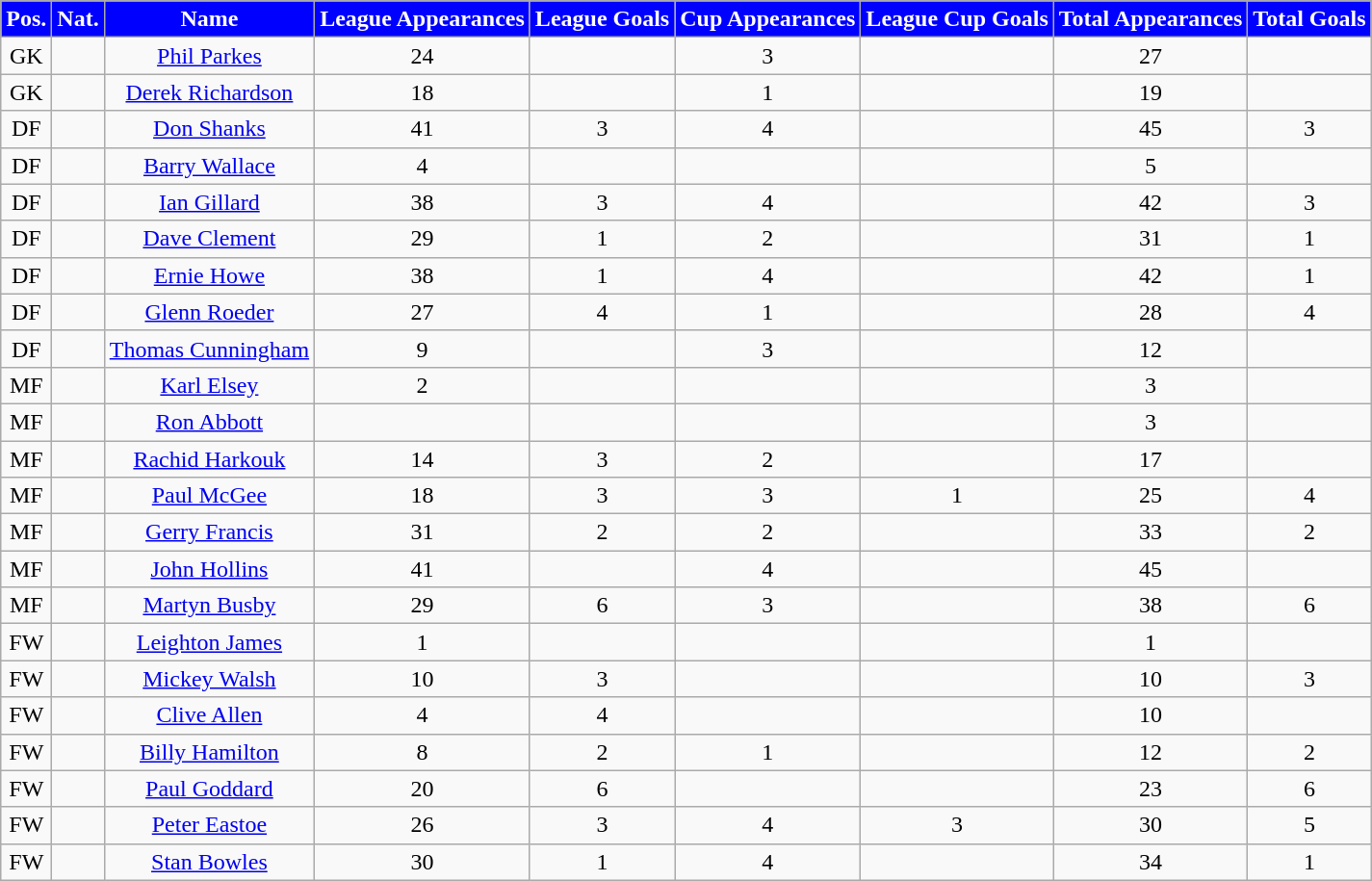<table class="wikitable plainrowheaders" style="text-align:center">
<tr>
<th style="background:#0000FF; color:#FFFFFF; text-align:center;">Pos.</th>
<th style="background:#0000FF; color:#FFFFFF; text-align:center;">Nat.</th>
<th style="background:#0000FF; color:#FFFFFF; text-align:center;">Name</th>
<th style="background:#0000FF; color:#FFFFFF; text-align:center;">League Appearances</th>
<th style="background:#0000FF; color:#FFFFFF; text-align:center;">League Goals</th>
<th style="background:#0000FF; color:#FFFFFF; text-align:center;">Cup Appearances</th>
<th style="background:#0000FF; color:#FFFFFF; text-align:center;">League Cup Goals</th>
<th style="background:#0000FF; color:#FFFFFF; text-align:center;">Total Appearances</th>
<th style="background:#0000FF; color:#FFFFFF; text-align:center;">Total Goals</th>
</tr>
<tr>
<td>GK</td>
<td></td>
<td><a href='#'>Phil Parkes</a></td>
<td>24</td>
<td></td>
<td>3</td>
<td></td>
<td>27</td>
<td></td>
</tr>
<tr>
<td>GK</td>
<td></td>
<td><a href='#'>Derek Richardson</a></td>
<td>18</td>
<td></td>
<td>1</td>
<td></td>
<td>19</td>
<td></td>
</tr>
<tr>
<td>DF</td>
<td></td>
<td><a href='#'>Don Shanks</a></td>
<td>41</td>
<td>3</td>
<td>4</td>
<td></td>
<td>45</td>
<td>3</td>
</tr>
<tr>
<td>DF</td>
<td></td>
<td><a href='#'>Barry Wallace</a></td>
<td>4</td>
<td></td>
<td></td>
<td></td>
<td>5</td>
<td></td>
</tr>
<tr>
<td>DF</td>
<td></td>
<td><a href='#'>Ian Gillard</a></td>
<td>38</td>
<td>3</td>
<td>4</td>
<td></td>
<td>42</td>
<td>3</td>
</tr>
<tr>
<td>DF</td>
<td></td>
<td><a href='#'>Dave Clement</a></td>
<td>29</td>
<td>1</td>
<td>2</td>
<td></td>
<td>31</td>
<td>1</td>
</tr>
<tr>
<td>DF</td>
<td></td>
<td><a href='#'>Ernie Howe</a></td>
<td>38</td>
<td>1</td>
<td>4</td>
<td></td>
<td>42</td>
<td>1</td>
</tr>
<tr>
<td>DF</td>
<td></td>
<td><a href='#'>Glenn Roeder</a></td>
<td>27</td>
<td>4</td>
<td>1</td>
<td></td>
<td>28</td>
<td>4</td>
</tr>
<tr>
<td>DF</td>
<td></td>
<td><a href='#'>Thomas Cunningham</a></td>
<td>9</td>
<td></td>
<td>3</td>
<td></td>
<td>12</td>
<td></td>
</tr>
<tr>
<td>MF</td>
<td></td>
<td><a href='#'>Karl Elsey</a></td>
<td>2</td>
<td></td>
<td></td>
<td></td>
<td>3</td>
<td></td>
</tr>
<tr>
<td>MF</td>
<td></td>
<td><a href='#'>Ron Abbott</a></td>
<td></td>
<td></td>
<td></td>
<td></td>
<td>3</td>
<td></td>
</tr>
<tr>
<td>MF</td>
<td></td>
<td><a href='#'>Rachid Harkouk</a></td>
<td>14</td>
<td>3</td>
<td>2</td>
<td></td>
<td>17</td>
<td></td>
</tr>
<tr>
<td>MF</td>
<td></td>
<td><a href='#'>Paul McGee</a></td>
<td>18</td>
<td>3</td>
<td>3</td>
<td>1</td>
<td>25</td>
<td>4</td>
</tr>
<tr>
<td>MF</td>
<td></td>
<td><a href='#'>Gerry Francis</a></td>
<td>31</td>
<td>2</td>
<td>2</td>
<td></td>
<td>33</td>
<td>2</td>
</tr>
<tr>
<td>MF</td>
<td></td>
<td><a href='#'>John Hollins</a></td>
<td>41</td>
<td></td>
<td>4</td>
<td></td>
<td>45</td>
<td></td>
</tr>
<tr>
<td>MF</td>
<td></td>
<td><a href='#'>Martyn Busby</a></td>
<td>29</td>
<td>6</td>
<td>3</td>
<td></td>
<td>38</td>
<td>6</td>
</tr>
<tr>
<td>FW</td>
<td></td>
<td><a href='#'>Leighton James</a></td>
<td>1</td>
<td></td>
<td></td>
<td></td>
<td>1</td>
<td></td>
</tr>
<tr>
<td>FW</td>
<td></td>
<td><a href='#'>Mickey Walsh</a></td>
<td>10</td>
<td>3</td>
<td></td>
<td></td>
<td>10</td>
<td>3</td>
</tr>
<tr>
<td>FW</td>
<td></td>
<td><a href='#'>Clive Allen</a></td>
<td>4</td>
<td>4</td>
<td></td>
<td></td>
<td>10</td>
<td></td>
</tr>
<tr>
<td>FW</td>
<td></td>
<td><a href='#'>Billy Hamilton</a></td>
<td>8</td>
<td>2</td>
<td>1</td>
<td></td>
<td>12</td>
<td>2</td>
</tr>
<tr>
<td>FW</td>
<td></td>
<td><a href='#'>Paul Goddard</a></td>
<td>20</td>
<td>6</td>
<td></td>
<td></td>
<td>23</td>
<td>6</td>
</tr>
<tr>
<td>FW</td>
<td></td>
<td><a href='#'>Peter Eastoe</a></td>
<td>26</td>
<td>3</td>
<td>4</td>
<td>3</td>
<td>30</td>
<td>5</td>
</tr>
<tr>
<td>FW</td>
<td></td>
<td><a href='#'>Stan Bowles</a></td>
<td>30</td>
<td>1</td>
<td>4</td>
<td></td>
<td>34</td>
<td>1</td>
</tr>
</table>
